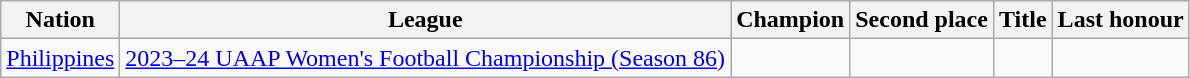<table class="wikitable sortable">
<tr>
<th>Nation</th>
<th>League</th>
<th>Champion</th>
<th>Second place</th>
<th data-sort-type="number">Title</th>
<th>Last honour</th>
</tr>
<tr>
<td> <a href='#'>Philippines</a></td>
<td><a href='#'>2023–24 UAAP Women's Football Championship (Season 86)</a></td>
<td></td>
<td></td>
<td></td>
<td></td>
</tr>
</table>
